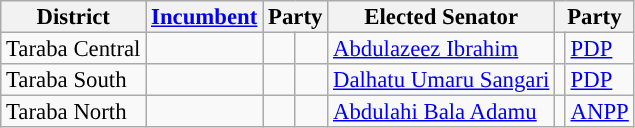<table class="sortable wikitable" style="font-size:95%;line-height:14px;">
<tr>
<th class="unsortable">District</th>
<th class="unsortable"><a href='#'>Incumbent</a></th>
<th colspan="2">Party</th>
<th class="unsortable">Elected Senator</th>
<th colspan="2">Party</th>
</tr>
<tr>
<td>Taraba Central</td>
<td></td>
<td></td>
<td></td>
<td><a href='#'>Abdulazeez Ibrahim</a></td>
<td style="background:"></td>
<td><a href='#'>PDP</a></td>
</tr>
<tr>
<td>Taraba South</td>
<td></td>
<td></td>
<td></td>
<td><a href='#'>Dalhatu Umaru Sangari</a></td>
<td style="background:"></td>
<td><a href='#'>PDP</a></td>
</tr>
<tr>
<td>Taraba North</td>
<td></td>
<td></td>
<td></td>
<td><a href='#'>Abdulahi Bala Adamu</a></td>
<td style="background:"></td>
<td><a href='#'>ANPP</a></td>
</tr>
</table>
